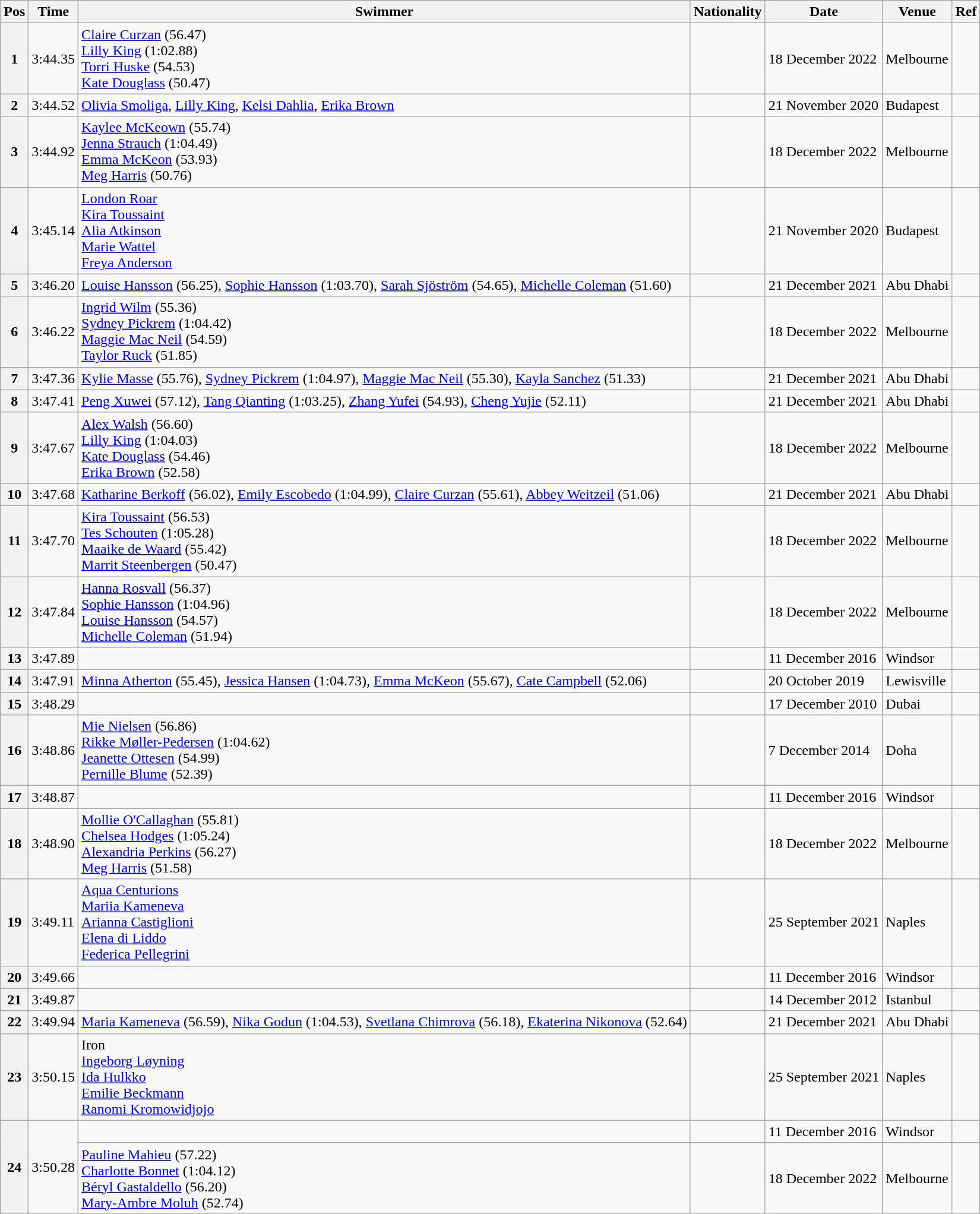<table class="wikitable">
<tr>
<th>Pos</th>
<th>Time</th>
<th>Swimmer</th>
<th>Nationality</th>
<th>Date</th>
<th>Venue</th>
<th>Ref</th>
</tr>
<tr>
<th>1</th>
<td>3:44.35</td>
<td><a href='#'>Claire Curzan</a> (56.47)<br><a href='#'>Lilly King</a> (1:02.88)<br><a href='#'>Torri Huske</a> (54.53)<br><a href='#'>Kate Douglass</a> (50.47)</td>
<td></td>
<td>18 December 2022</td>
<td>Melbourne</td>
<td></td>
</tr>
<tr>
<th>2</th>
<td>3:44.52</td>
<td><a href='#'>Olivia Smoliga</a>, <a href='#'>Lilly King</a>, <a href='#'>Kelsi Dahlia</a>, <a href='#'>Erika Brown</a></td>
<td></td>
<td>21 November 2020</td>
<td>Budapest</td>
</tr>
<tr>
<th>3</th>
<td>3:44.92</td>
<td><a href='#'>Kaylee McKeown</a> (55.74)<br><a href='#'>Jenna Strauch</a> (1:04.49)<br><a href='#'>Emma McKeon</a> (53.93)<br><a href='#'>Meg Harris</a> (50.76)</td>
<td></td>
<td>18 December 2022</td>
<td>Melbourne</td>
<td></td>
</tr>
<tr>
<th>4</th>
<td>3:45.14</td>
<td><a href='#'>London Roar</a><br><a href='#'>Kira Toussaint</a><br><a href='#'>Alia Atkinson</a><br><a href='#'>Marie Wattel</a><br><a href='#'>Freya Anderson</a></td>
<td><br><br><br></td>
<td>21 November 2020</td>
<td>Budapest</td>
</tr>
<tr>
<th>5</th>
<td>3:46.20</td>
<td><a href='#'>Louise Hansson</a> (56.25), <a href='#'>Sophie Hansson</a> (1:03.70), <a href='#'>Sarah Sjöström</a> (54.65), <a href='#'>Michelle Coleman</a> (51.60)</td>
<td></td>
<td>21 December 2021</td>
<td>Abu Dhabi</td>
<td></td>
</tr>
<tr>
<th>6</th>
<td>3:46.22</td>
<td><a href='#'>Ingrid Wilm</a> (55.36)<br><a href='#'>Sydney Pickrem</a> (1:04.42)<br><a href='#'>Maggie Mac Neil</a> (54.59)<br><a href='#'>Taylor Ruck</a> (51.85)</td>
<td></td>
<td>18 December 2022</td>
<td>Melbourne</td>
<td></td>
</tr>
<tr>
<th>7</th>
<td>3:47.36</td>
<td><a href='#'>Kylie Masse</a> (55.76), <a href='#'>Sydney Pickrem</a> (1:04.97), <a href='#'>Maggie Mac Neil</a> (55.30), <a href='#'>Kayla Sanchez</a> (51.33)</td>
<td></td>
<td>21 December 2021</td>
<td>Abu Dhabi</td>
<td></td>
</tr>
<tr>
<th>8</th>
<td>3:47.41</td>
<td><a href='#'>Peng Xuwei</a> (57.12), <a href='#'>Tang Qianting</a> (1:03.25), <a href='#'>Zhang Yufei</a> (54.93), <a href='#'>Cheng Yujie</a> (52.11)</td>
<td></td>
<td>21 December 2021</td>
<td>Abu Dhabi</td>
<td></td>
</tr>
<tr>
<th>9</th>
<td>3:47.67</td>
<td><a href='#'>Alex Walsh</a> (56.60)<br><a href='#'>Lilly King</a> (1:04.03)<br><a href='#'>Kate Douglass</a> (54.46)<br><a href='#'>Erika Brown</a> (52.58)</td>
<td></td>
<td>18 December 2022</td>
<td>Melbourne</td>
<td></td>
</tr>
<tr>
<th>10</th>
<td>3:47.68</td>
<td><a href='#'>Katharine Berkoff</a> (56.02), <a href='#'>Emily Escobedo</a> (1:04.99), <a href='#'>Claire Curzan</a> (55.61), <a href='#'>Abbey Weitzeil</a> (51.06)</td>
<td></td>
<td>21 December 2021</td>
<td>Abu Dhabi</td>
<td></td>
</tr>
<tr>
<th>11</th>
<td>3:47.70</td>
<td><a href='#'>Kira Toussaint</a> (56.53)<br><a href='#'>Tes Schouten</a> (1:05.28)<br><a href='#'>Maaike de Waard</a> (55.42)<br><a href='#'>Marrit Steenbergen</a> (50.47)</td>
<td></td>
<td>18 December 2022</td>
<td>Melbourne</td>
<td></td>
</tr>
<tr>
<th>12</th>
<td>3:47.84</td>
<td><a href='#'>Hanna Rosvall</a> (56.37)<br><a href='#'>Sophie Hansson</a> (1:04.96)<br><a href='#'>Louise Hansson</a> (54.57)<br><a href='#'>Michelle Coleman</a> (51.94)</td>
<td></td>
<td>18 December 2022</td>
<td>Melbourne</td>
<td></td>
</tr>
<tr>
<th>13</th>
<td>3:47.89</td>
<td></td>
<td></td>
<td>11 December 2016</td>
<td>Windsor</td>
<td></td>
</tr>
<tr>
<th>14</th>
<td>3:47.91</td>
<td><a href='#'>Minna Atherton</a> (55.45), <a href='#'>Jessica Hansen</a> (1:04.73), <a href='#'>Emma McKeon</a> (55.67), <a href='#'>Cate Campbell</a> (52.06)</td>
<td></td>
<td>20 October 2019</td>
<td>Lewisville</td>
<td></td>
</tr>
<tr>
<th>15</th>
<td>3:48.29</td>
<td></td>
<td></td>
<td>17 December 2010</td>
<td>Dubai</td>
<td></td>
</tr>
<tr>
<th>16</th>
<td>3:48.86</td>
<td><a href='#'>Mie Nielsen</a> (56.86)<br><a href='#'>Rikke Møller-Pedersen</a> (1:04.62)<br><a href='#'>Jeanette Ottesen</a> (54.99)<br><a href='#'>Pernille Blume</a> (52.39)</td>
<td></td>
<td>7 December 2014</td>
<td>Doha</td>
<td></td>
</tr>
<tr>
<th>17</th>
<td>3:48.87</td>
<td></td>
<td></td>
<td>11 December 2016</td>
<td>Windsor</td>
<td></td>
</tr>
<tr>
<th>18</th>
<td>3:48.90</td>
<td><a href='#'>Mollie O'Callaghan</a> (55.81)<br><a href='#'>Chelsea Hodges</a> (1:05.24)<br><a href='#'>Alexandria Perkins</a> (56.27)<br><a href='#'>Meg Harris</a> (51.58)</td>
<td></td>
<td>18 December 2022</td>
<td>Melbourne</td>
<td></td>
</tr>
<tr>
<th>19</th>
<td>3:49.11</td>
<td><a href='#'>Aqua Centurions</a><br><a href='#'>Mariia Kameneva</a><br><a href='#'>Arianna Castiglioni</a><br><a href='#'>Elena di Liddo</a><br><a href='#'>Federica Pellegrini</a></td>
<td><br><br><br></td>
<td>25 September 2021</td>
<td>Naples</td>
<td></td>
</tr>
<tr>
<th>20</th>
<td>3:49.66</td>
<td></td>
<td></td>
<td>11 December 2016</td>
<td>Windsor</td>
<td></td>
</tr>
<tr>
<th>21</th>
<td>3:49.87</td>
<td></td>
<td></td>
<td>14 December 2012</td>
<td>Istanbul</td>
<td></td>
</tr>
<tr>
<th>22</th>
<td>3:49.94</td>
<td><a href='#'>Maria Kameneva</a> (56.59), <a href='#'>Nika Godun</a> (1:04.53), <a href='#'>Svetlana Chimrova</a> (56.18), <a href='#'>Ekaterina Nikonova</a> (52.64)</td>
<td></td>
<td>21 December 2021</td>
<td>Abu Dhabi</td>
<td></td>
</tr>
<tr>
<th>23</th>
<td>3:50.15</td>
<td>Iron<br><a href='#'>Ingeborg Løyning</a><br><a href='#'>Ida Hulkko</a><br><a href='#'>Emilie Beckmann</a><br><a href='#'>Ranomi Kromowidjojo</a></td>
<td><br><br><br></td>
<td>25 September 2021</td>
<td>Naples</td>
<td></td>
</tr>
<tr>
<th rowspan=2>24</th>
<td rowspan=2>3:50.28</td>
<td></td>
<td></td>
<td>11 December 2016</td>
<td>Windsor</td>
<td></td>
</tr>
<tr>
<td><a href='#'>Pauline Mahieu</a> (57.22)<br><a href='#'>Charlotte Bonnet</a> (1:04.12)<br><a href='#'>Béryl Gastaldello</a> (56.20)<br><a href='#'>Mary-Ambre Moluh</a> (52.74)</td>
<td></td>
<td>18 December 2022</td>
<td>Melbourne</td>
<td></td>
</tr>
</table>
